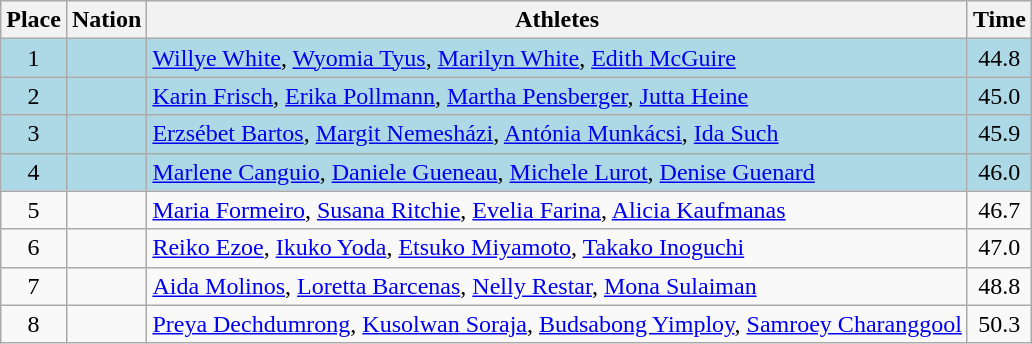<table class=wikitable>
<tr>
<th>Place</th>
<th>Nation</th>
<th>Athletes</th>
<th>Time</th>
</tr>
<tr align=center bgcolor=lightblue>
<td>1</td>
<td align=left></td>
<td align=left><a href='#'>Willye White</a>, <a href='#'>Wyomia Tyus</a>, <a href='#'>Marilyn White</a>, <a href='#'>Edith McGuire</a></td>
<td>44.8</td>
</tr>
<tr align=center bgcolor=lightblue>
<td>2</td>
<td align=left></td>
<td align=left><a href='#'>Karin Frisch</a>, <a href='#'>Erika Pollmann</a>, <a href='#'>Martha Pensberger</a>, <a href='#'>Jutta Heine</a></td>
<td>45.0</td>
</tr>
<tr align=center bgcolor=lightblue>
<td>3</td>
<td align=left></td>
<td align=left><a href='#'>Erzsébet Bartos</a>, <a href='#'>Margit Nemesházi</a>, <a href='#'>Antónia Munkácsi</a>, <a href='#'>Ida Such</a></td>
<td>45.9</td>
</tr>
<tr align=center bgcolor=lightblue>
<td>4</td>
<td align=left></td>
<td align=left><a href='#'>Marlene Canguio</a>, <a href='#'>Daniele Gueneau</a>, <a href='#'>Michele Lurot</a>, <a href='#'>Denise Guenard</a></td>
<td>46.0</td>
</tr>
<tr align=center>
<td>5</td>
<td align=left></td>
<td align=left><a href='#'>Maria Formeiro</a>, <a href='#'>Susana Ritchie</a>, <a href='#'>Evelia Farina</a>, <a href='#'>Alicia Kaufmanas</a></td>
<td>46.7</td>
</tr>
<tr align=center>
<td>6</td>
<td align=left></td>
<td align=left><a href='#'>Reiko Ezoe</a>, <a href='#'>Ikuko Yoda</a>, <a href='#'>Etsuko Miyamoto</a>, <a href='#'>Takako Inoguchi</a></td>
<td>47.0</td>
</tr>
<tr align=center>
<td>7</td>
<td align=left></td>
<td align=left><a href='#'>Aida Molinos</a>, <a href='#'>Loretta Barcenas</a>, <a href='#'>Nelly Restar</a>, <a href='#'>Mona Sulaiman</a></td>
<td>48.8</td>
</tr>
<tr align=center>
<td>8</td>
<td align=left></td>
<td align=left><a href='#'>Preya Dechdumrong</a>, <a href='#'>Kusolwan Soraja</a>, <a href='#'>Budsabong Yimploy</a>, <a href='#'>Samroey Charanggool</a></td>
<td>50.3</td>
</tr>
</table>
